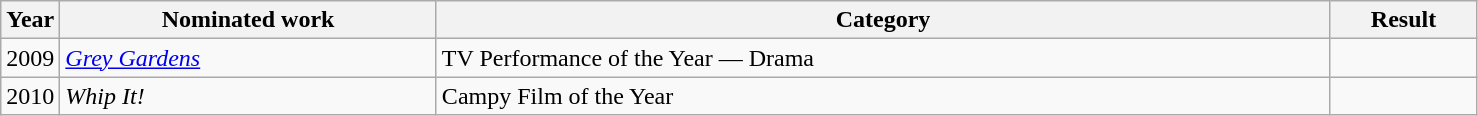<table class=wikitable>
<tr>
<th width=4%>Year</th>
<th width=25.5%>Nominated work</th>
<th width=60.5%>Category</th>
<th width=10%>Result</th>
</tr>
<tr>
<td>2009</td>
<td><em><a href='#'>Grey Gardens</a></em></td>
<td>TV Performance of the Year — Drama</td>
<td></td>
</tr>
<tr>
<td>2010</td>
<td><em>Whip It!</em></td>
<td>Campy Film of the Year</td>
<td></td>
</tr>
</table>
